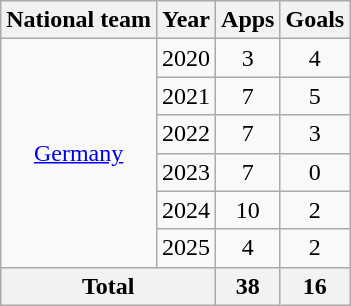<table class="wikitable" style="text-align:center">
<tr>
<th>National team</th>
<th>Year</th>
<th>Apps</th>
<th>Goals</th>
</tr>
<tr>
<td rowspan="6"><a href='#'>Germany</a></td>
<td>2020</td>
<td>3</td>
<td>4</td>
</tr>
<tr>
<td>2021</td>
<td>7</td>
<td>5</td>
</tr>
<tr>
<td>2022</td>
<td>7</td>
<td>3</td>
</tr>
<tr>
<td>2023</td>
<td>7</td>
<td>0</td>
</tr>
<tr>
<td>2024</td>
<td>10</td>
<td>2</td>
</tr>
<tr>
<td>2025</td>
<td>4</td>
<td>2</td>
</tr>
<tr>
<th colspan="2">Total</th>
<th>38</th>
<th>16</th>
</tr>
</table>
